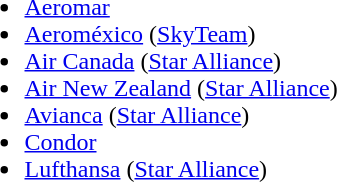<table>
<tr valign="top">
<td><br><ul><li><a href='#'>Aeromar</a></li><li><a href='#'>Aeroméxico</a> (<a href='#'>SkyTeam</a>)</li><li><a href='#'>Air Canada</a> (<a href='#'>Star Alliance</a>)</li><li><a href='#'>Air New Zealand</a> (<a href='#'>Star Alliance</a>)</li><li><a href='#'>Avianca</a> (<a href='#'>Star Alliance</a>)</li><li><a href='#'>Condor</a></li><li><a href='#'>Lufthansa</a> (<a href='#'>Star Alliance</a>)</li></ul></td>
</tr>
</table>
